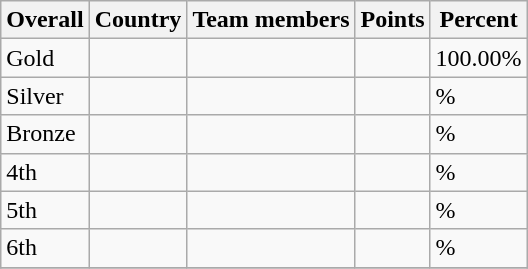<table class="wikitable sortable" style="text-align: left;">
<tr>
<th>Overall</th>
<th>Country</th>
<th>Team members</th>
<th>Points</th>
<th>Percent</th>
</tr>
<tr>
<td> Gold</td>
<td></td>
<td></td>
<td></td>
<td>100.00%</td>
</tr>
<tr>
<td> Silver</td>
<td></td>
<td></td>
<td></td>
<td>%</td>
</tr>
<tr>
<td> Bronze</td>
<td></td>
<td></td>
<td></td>
<td>%</td>
</tr>
<tr>
<td>4th</td>
<td></td>
<td></td>
<td></td>
<td>%</td>
</tr>
<tr>
<td>5th</td>
<td></td>
<td></td>
<td></td>
<td>%</td>
</tr>
<tr>
<td>6th</td>
<td></td>
<td></td>
<td></td>
<td>%</td>
</tr>
<tr>
</tr>
</table>
